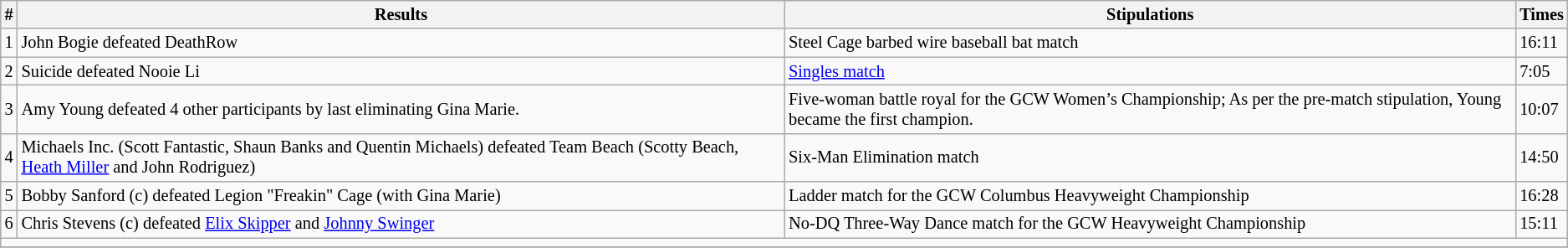<table style="font-size: 85%" class="wikitable sortable">
<tr>
<th><strong>#</strong></th>
<th><strong>Results</strong></th>
<th><strong>Stipulations</strong></th>
<th><strong>Times</strong></th>
</tr>
<tr>
<td>1</td>
<td>John Bogie defeated DeathRow</td>
<td>Steel Cage barbed wire baseball bat match</td>
<td>16:11</td>
</tr>
<tr>
<td>2</td>
<td>Suicide defeated Nooie Li</td>
<td><a href='#'>Singles match</a></td>
<td>7:05</td>
</tr>
<tr>
<td>3</td>
<td>Amy Young defeated 4 other participants by last eliminating Gina Marie.</td>
<td>Five-woman battle royal for the GCW Women’s Championship; As per the pre-match stipulation, Young became the first champion.</td>
<td>10:07</td>
</tr>
<tr>
<td>4</td>
<td>Michaels Inc. (Scott Fantastic, Shaun Banks and Quentin Michaels) defeated Team Beach (Scotty Beach, <a href='#'>Heath Miller</a> and John Rodriguez)</td>
<td>Six-Man Elimination match</td>
<td>14:50</td>
</tr>
<tr>
<td>5</td>
<td>Bobby Sanford (c) defeated Legion "Freakin" Cage (with Gina Marie)</td>
<td>Ladder match for the GCW Columbus Heavyweight Championship</td>
<td>16:28</td>
</tr>
<tr>
<td>6</td>
<td>Chris Stevens (c) defeated <a href='#'>Elix Skipper</a> and <a href='#'>Johnny Swinger</a></td>
<td>No-DQ Three-Way Dance match for the GCW Heavyweight Championship</td>
<td>15:11</td>
</tr>
<tr>
<td colspan="4"></td>
</tr>
<tr>
</tr>
</table>
